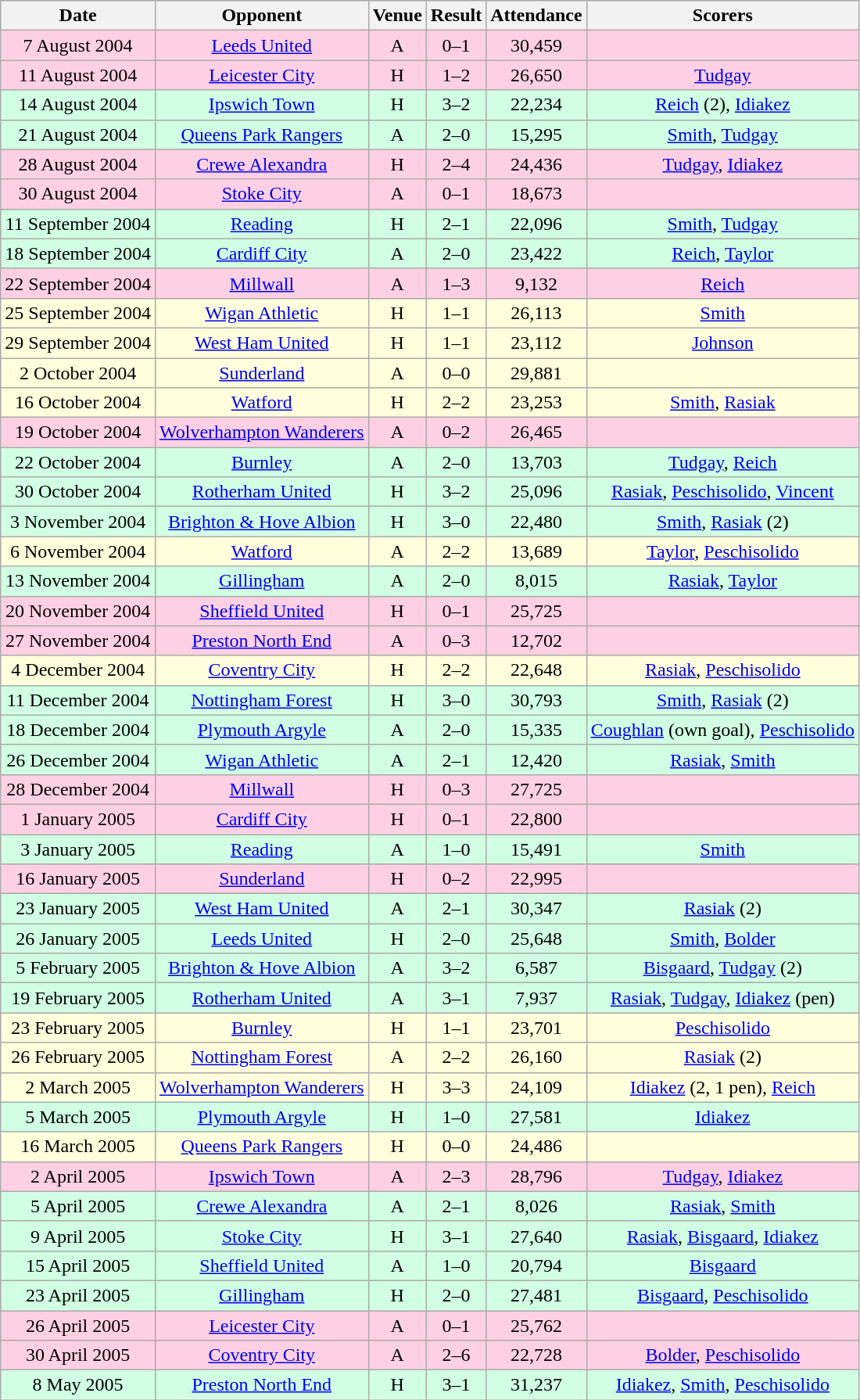<table class="wikitable sortable" style="font-size:100%; text-align:center">
<tr>
<th>Date</th>
<th>Opponent</th>
<th>Venue</th>
<th>Result</th>
<th>Attendance</th>
<th>Scorers</th>
</tr>
<tr style="background-color: #ffd0e3;">
<td>7 August 2004</td>
<td><a href='#'>Leeds United</a></td>
<td>A</td>
<td>0–1</td>
<td>30,459</td>
<td></td>
</tr>
<tr style="background-color: #ffd0e3;">
<td>11 August 2004</td>
<td><a href='#'>Leicester City</a></td>
<td>H</td>
<td>1–2</td>
<td>26,650</td>
<td><a href='#'>Tudgay</a></td>
</tr>
<tr style="background-color: #d0ffe3;">
<td>14 August 2004</td>
<td><a href='#'>Ipswich Town</a></td>
<td>H</td>
<td>3–2</td>
<td>22,234</td>
<td><a href='#'>Reich</a> (2), <a href='#'>Idiakez</a></td>
</tr>
<tr style="background-color: #d0ffe3;">
<td>21 August 2004</td>
<td><a href='#'>Queens Park Rangers</a></td>
<td>A</td>
<td>2–0</td>
<td>15,295</td>
<td><a href='#'>Smith</a>, <a href='#'>Tudgay</a></td>
</tr>
<tr style="background-color: #ffd0e3;">
<td>28 August 2004</td>
<td><a href='#'>Crewe Alexandra</a></td>
<td>H</td>
<td>2–4</td>
<td>24,436</td>
<td><a href='#'>Tudgay</a>, <a href='#'>Idiakez</a></td>
</tr>
<tr style="background-color: #ffd0e3;">
<td>30 August 2004</td>
<td><a href='#'>Stoke City</a></td>
<td>A</td>
<td>0–1</td>
<td>18,673</td>
<td></td>
</tr>
<tr style="background-color: #d0ffe3;">
<td>11 September 2004</td>
<td><a href='#'>Reading</a></td>
<td>H</td>
<td>2–1</td>
<td>22,096</td>
<td><a href='#'>Smith</a>, <a href='#'>Tudgay</a></td>
</tr>
<tr style="background-color: #d0ffe3;">
<td>18 September 2004</td>
<td><a href='#'>Cardiff City</a></td>
<td>A</td>
<td>2–0</td>
<td>23,422</td>
<td><a href='#'>Reich</a>, <a href='#'>Taylor</a></td>
</tr>
<tr style="background-color: #ffd0e3;">
<td>22 September 2004</td>
<td><a href='#'>Millwall</a></td>
<td>A</td>
<td>1–3</td>
<td>9,132</td>
<td><a href='#'>Reich</a></td>
</tr>
<tr style="background-color: #ffffdd;">
<td>25 September 2004</td>
<td><a href='#'>Wigan Athletic</a></td>
<td>H</td>
<td>1–1</td>
<td>26,113</td>
<td><a href='#'>Smith</a></td>
</tr>
<tr style="background-color: #ffffdd;">
<td>29 September 2004</td>
<td><a href='#'>West Ham United</a></td>
<td>H</td>
<td>1–1</td>
<td>23,112</td>
<td><a href='#'>Johnson</a></td>
</tr>
<tr style="background-color: #ffffdd;">
<td>2 October 2004</td>
<td><a href='#'>Sunderland</a></td>
<td>A</td>
<td>0–0</td>
<td>29,881</td>
<td></td>
</tr>
<tr style="background-color: #ffffdd;">
<td>16 October 2004</td>
<td><a href='#'>Watford</a></td>
<td>H</td>
<td>2–2</td>
<td>23,253</td>
<td><a href='#'>Smith</a>, <a href='#'>Rasiak</a></td>
</tr>
<tr style="background-color: #ffd0e3;">
<td>19 October 2004</td>
<td><a href='#'>Wolverhampton Wanderers</a></td>
<td>A</td>
<td>0–2</td>
<td>26,465</td>
<td></td>
</tr>
<tr style="background-color: #d0ffe3;">
<td>22 October 2004</td>
<td><a href='#'>Burnley</a></td>
<td>A</td>
<td>2–0</td>
<td>13,703</td>
<td><a href='#'>Tudgay</a>, <a href='#'>Reich</a></td>
</tr>
<tr style="background-color: #d0ffe3;">
<td>30 October 2004</td>
<td><a href='#'>Rotherham United</a></td>
<td>H</td>
<td>3–2</td>
<td>25,096</td>
<td><a href='#'>Rasiak</a>, <a href='#'>Peschisolido</a>, <a href='#'>Vincent</a></td>
</tr>
<tr style="background-color: #d0ffe3;">
<td>3 November 2004</td>
<td><a href='#'>Brighton & Hove Albion</a></td>
<td>H</td>
<td>3–0</td>
<td>22,480</td>
<td><a href='#'>Smith</a>, <a href='#'>Rasiak</a> (2)</td>
</tr>
<tr style="background-color: #ffffdd;">
<td>6 November 2004</td>
<td><a href='#'>Watford</a></td>
<td>A</td>
<td>2–2</td>
<td>13,689</td>
<td><a href='#'>Taylor</a>, <a href='#'>Peschisolido</a></td>
</tr>
<tr style="background-color: #d0ffe3;">
<td>13 November 2004</td>
<td><a href='#'>Gillingham</a></td>
<td>A</td>
<td>2–0</td>
<td>8,015</td>
<td><a href='#'>Rasiak</a>, <a href='#'>Taylor</a></td>
</tr>
<tr style="background-color: #ffd0e3;">
<td>20 November 2004</td>
<td><a href='#'>Sheffield United</a></td>
<td>H</td>
<td>0–1</td>
<td>25,725</td>
<td></td>
</tr>
<tr style="background-color: #ffd0e3;">
<td>27 November 2004</td>
<td><a href='#'>Preston North End</a></td>
<td>A</td>
<td>0–3</td>
<td>12,702</td>
<td></td>
</tr>
<tr style="background-color: #ffffdd;">
<td>4 December 2004</td>
<td><a href='#'>Coventry City</a></td>
<td>H</td>
<td>2–2</td>
<td>22,648</td>
<td><a href='#'>Rasiak</a>, <a href='#'>Peschisolido</a></td>
</tr>
<tr style="background-color: #d0ffe3;">
<td>11 December 2004</td>
<td><a href='#'>Nottingham Forest</a></td>
<td>H</td>
<td>3–0</td>
<td>30,793</td>
<td><a href='#'>Smith</a>, <a href='#'>Rasiak</a> (2)</td>
</tr>
<tr style="background-color: #d0ffe3;">
<td>18 December 2004</td>
<td><a href='#'>Plymouth Argyle</a></td>
<td>A</td>
<td>2–0</td>
<td>15,335</td>
<td><a href='#'>Coughlan</a> (own goal), <a href='#'>Peschisolido</a></td>
</tr>
<tr style="background-color: #d0ffe3;">
<td>26 December 2004</td>
<td><a href='#'>Wigan Athletic</a></td>
<td>A</td>
<td>2–1</td>
<td>12,420</td>
<td><a href='#'>Rasiak</a>, <a href='#'>Smith</a></td>
</tr>
<tr style="background-color: #ffd0e3;">
<td>28 December 2004</td>
<td><a href='#'>Millwall</a></td>
<td>H</td>
<td>0–3</td>
<td>27,725</td>
<td></td>
</tr>
<tr style="background-color: #ffd0e3;">
<td>1 January 2005</td>
<td><a href='#'>Cardiff City</a></td>
<td>H</td>
<td>0–1</td>
<td>22,800</td>
<td></td>
</tr>
<tr style="background-color: #d0ffe3;">
<td>3 January 2005</td>
<td><a href='#'>Reading</a></td>
<td>A</td>
<td>1–0</td>
<td>15,491</td>
<td><a href='#'>Smith</a></td>
</tr>
<tr style="background-color: #ffd0e3;">
<td>16 January 2005</td>
<td><a href='#'>Sunderland</a></td>
<td>H</td>
<td>0–2</td>
<td>22,995</td>
<td></td>
</tr>
<tr style="background-color: #d0ffe3;">
<td>23 January 2005</td>
<td><a href='#'>West Ham United</a></td>
<td>A</td>
<td>2–1</td>
<td>30,347</td>
<td><a href='#'>Rasiak</a> (2)</td>
</tr>
<tr style="background-color: #d0ffe3;">
<td>26 January 2005</td>
<td><a href='#'>Leeds United</a></td>
<td>H</td>
<td>2–0</td>
<td>25,648</td>
<td><a href='#'>Smith</a>, <a href='#'>Bolder</a></td>
</tr>
<tr style="background-color: #d0ffe3;">
<td>5 February 2005</td>
<td><a href='#'>Brighton & Hove Albion</a></td>
<td>A</td>
<td>3–2</td>
<td>6,587</td>
<td><a href='#'>Bisgaard</a>, <a href='#'>Tudgay</a> (2)</td>
</tr>
<tr style="background-color: #d0ffe3;">
<td>19 February 2005</td>
<td><a href='#'>Rotherham United</a></td>
<td>A</td>
<td>3–1</td>
<td>7,937</td>
<td><a href='#'>Rasiak</a>, <a href='#'>Tudgay</a>, <a href='#'>Idiakez</a> (pen)</td>
</tr>
<tr style="background-color: #ffffdd;">
<td>23 February 2005</td>
<td><a href='#'>Burnley</a></td>
<td>H</td>
<td>1–1</td>
<td>23,701</td>
<td><a href='#'>Peschisolido</a></td>
</tr>
<tr style="background-color: #ffffdd;">
<td>26 February 2005</td>
<td><a href='#'>Nottingham Forest</a></td>
<td>A</td>
<td>2–2</td>
<td>26,160</td>
<td><a href='#'>Rasiak</a> (2)</td>
</tr>
<tr style="background-color: #ffffdd;">
<td>2 March 2005</td>
<td><a href='#'>Wolverhampton Wanderers</a></td>
<td>H</td>
<td>3–3</td>
<td>24,109</td>
<td><a href='#'>Idiakez</a> (2, 1 pen), <a href='#'>Reich</a></td>
</tr>
<tr style="background-color: #d0ffe3;">
<td>5 March 2005</td>
<td><a href='#'>Plymouth Argyle</a></td>
<td>H</td>
<td>1–0</td>
<td>27,581</td>
<td><a href='#'>Idiakez</a></td>
</tr>
<tr style="background-color: #ffffdd;">
<td>16 March 2005</td>
<td><a href='#'>Queens Park Rangers</a></td>
<td>H</td>
<td>0–0</td>
<td>24,486</td>
<td></td>
</tr>
<tr style="background-color: #ffd0e3;">
<td>2 April 2005</td>
<td><a href='#'>Ipswich Town</a></td>
<td>A</td>
<td>2–3</td>
<td>28,796</td>
<td><a href='#'>Tudgay</a>, <a href='#'>Idiakez</a></td>
</tr>
<tr style="background-color: #d0ffe3;">
<td>5 April 2005</td>
<td><a href='#'>Crewe Alexandra</a></td>
<td>A</td>
<td>2–1</td>
<td>8,026</td>
<td><a href='#'>Rasiak</a>, <a href='#'>Smith</a></td>
</tr>
<tr style="background-color: #d0ffe3;">
<td>9 April 2005</td>
<td><a href='#'>Stoke City</a></td>
<td>H</td>
<td>3–1</td>
<td>27,640</td>
<td><a href='#'>Rasiak</a>, <a href='#'>Bisgaard</a>, <a href='#'>Idiakez</a></td>
</tr>
<tr style="background-color: #d0ffe3;">
<td>15 April 2005</td>
<td><a href='#'>Sheffield United</a></td>
<td>A</td>
<td>1–0</td>
<td>20,794</td>
<td><a href='#'>Bisgaard</a></td>
</tr>
<tr style="background-color: #d0ffe3;">
<td>23 April 2005</td>
<td><a href='#'>Gillingham</a></td>
<td>H</td>
<td>2–0</td>
<td>27,481</td>
<td><a href='#'>Bisgaard</a>, <a href='#'>Peschisolido</a></td>
</tr>
<tr style="background-color: #ffd0e3;">
<td>26 April 2005</td>
<td><a href='#'>Leicester City</a></td>
<td>A</td>
<td>0–1</td>
<td>25,762</td>
<td></td>
</tr>
<tr style="background-color: #ffd0e3;">
<td>30 April 2005</td>
<td><a href='#'>Coventry City</a></td>
<td>A</td>
<td>2–6</td>
<td>22,728</td>
<td><a href='#'>Bolder</a>, <a href='#'>Peschisolido</a></td>
</tr>
<tr style="background-color: #d0ffe3;">
<td>8 May 2005</td>
<td><a href='#'>Preston North End</a></td>
<td>H</td>
<td>3–1</td>
<td>31,237</td>
<td><a href='#'>Idiakez</a>, <a href='#'>Smith</a>, <a href='#'>Peschisolido</a></td>
</tr>
</table>
